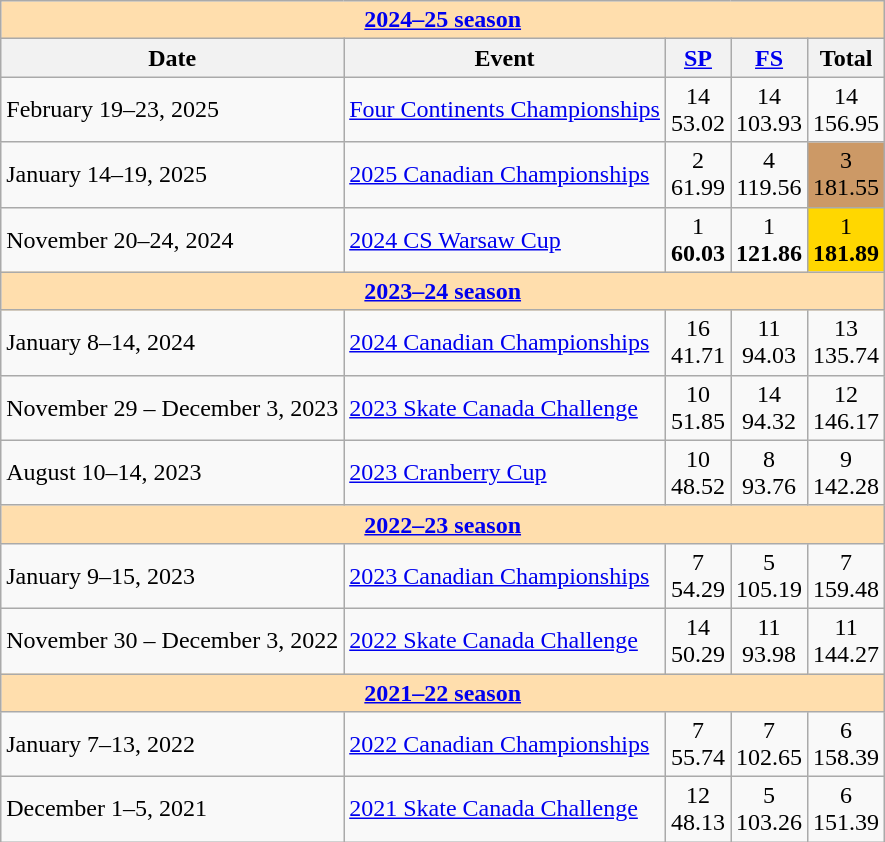<table class="wikitable">
<tr>
<th colspan="6" style="background-color: #ffdead; " align="center"><a href='#'>2024–25 season</a></th>
</tr>
<tr>
<th>Date</th>
<th>Event</th>
<th><a href='#'>SP</a></th>
<th><a href='#'>FS</a></th>
<th>Total</th>
</tr>
<tr>
<td>February 19–23, 2025</td>
<td><a href='#'>Four Continents Championships</a></td>
<td align=center>14 <br> 53.02</td>
<td align=center>14 <br> 103.93</td>
<td align=center>14 <br> 156.95</td>
</tr>
<tr>
<td>January 14–19, 2025</td>
<td><a href='#'>2025 Canadian Championships</a></td>
<td align=center>2 <br> 61.99</td>
<td align=center>4 <br> 119.56</td>
<td align=center bgcolor=cc9966>3 <br> 181.55</td>
</tr>
<tr>
<td>November 20–24, 2024</td>
<td><a href='#'>2024 CS Warsaw Cup</a></td>
<td align=center>1 <br> <strong>60.03</strong></td>
<td align=center>1 <br> <strong>121.86</strong></td>
<td align=center bgcolor=gold>1 <br> <strong>181.89</strong></td>
</tr>
<tr>
<th colspan="5" style="background-color: #ffdead; " align="center"><a href='#'>2023–24 season</a></th>
</tr>
<tr>
<td>January 8–14, 2024</td>
<td><a href='#'>2024 Canadian Championships</a></td>
<td align=center>16 <br> 41.71</td>
<td align=center>11 <br> 94.03</td>
<td align=center>13 <br> 135.74</td>
</tr>
<tr>
<td>November 29 – December 3, 2023</td>
<td><a href='#'>2023 Skate Canada Challenge</a></td>
<td align=center>10 <br> 51.85</td>
<td align=center>14 <br> 94.32</td>
<td align=center>12 <br> 146.17</td>
</tr>
<tr>
<td>August 10–14, 2023</td>
<td><a href='#'>2023 Cranberry Cup</a></td>
<td align=center>10 <br> 48.52</td>
<td align=center>8 <br> 93.76</td>
<td align=center>9 <br> 142.28</td>
</tr>
<tr>
<th colspan="5" style="background-color: #ffdead; " align="center"><a href='#'>2022–23 season</a></th>
</tr>
<tr>
<td>January 9–15, 2023</td>
<td><a href='#'>2023 Canadian Championships</a></td>
<td align=center>7 <br> 54.29</td>
<td align=center>5 <br> 105.19</td>
<td align=center>7 <br> 159.48</td>
</tr>
<tr>
<td>November 30 – December 3, 2022</td>
<td><a href='#'>2022 Skate Canada Challenge</a></td>
<td align=center>14 <br> 50.29</td>
<td align=center>11 <br> 93.98</td>
<td align=center>11 <br> 144.27</td>
</tr>
<tr>
<th colspan="5" style="background-color: #ffdead; " align="center"><a href='#'>2021–22 season</a></th>
</tr>
<tr>
<td>January 7–13, 2022</td>
<td><a href='#'>2022 Canadian Championships</a></td>
<td align=center>7 <br> 55.74</td>
<td align=center>7 <br> 102.65</td>
<td align=center>6 <br> 158.39</td>
</tr>
<tr>
<td>December 1–5, 2021</td>
<td><a href='#'>2021 Skate Canada Challenge</a></td>
<td align=center>12 <br> 48.13</td>
<td align=center>5 <br> 103.26</td>
<td align=center>6 <br> 151.39</td>
</tr>
</table>
